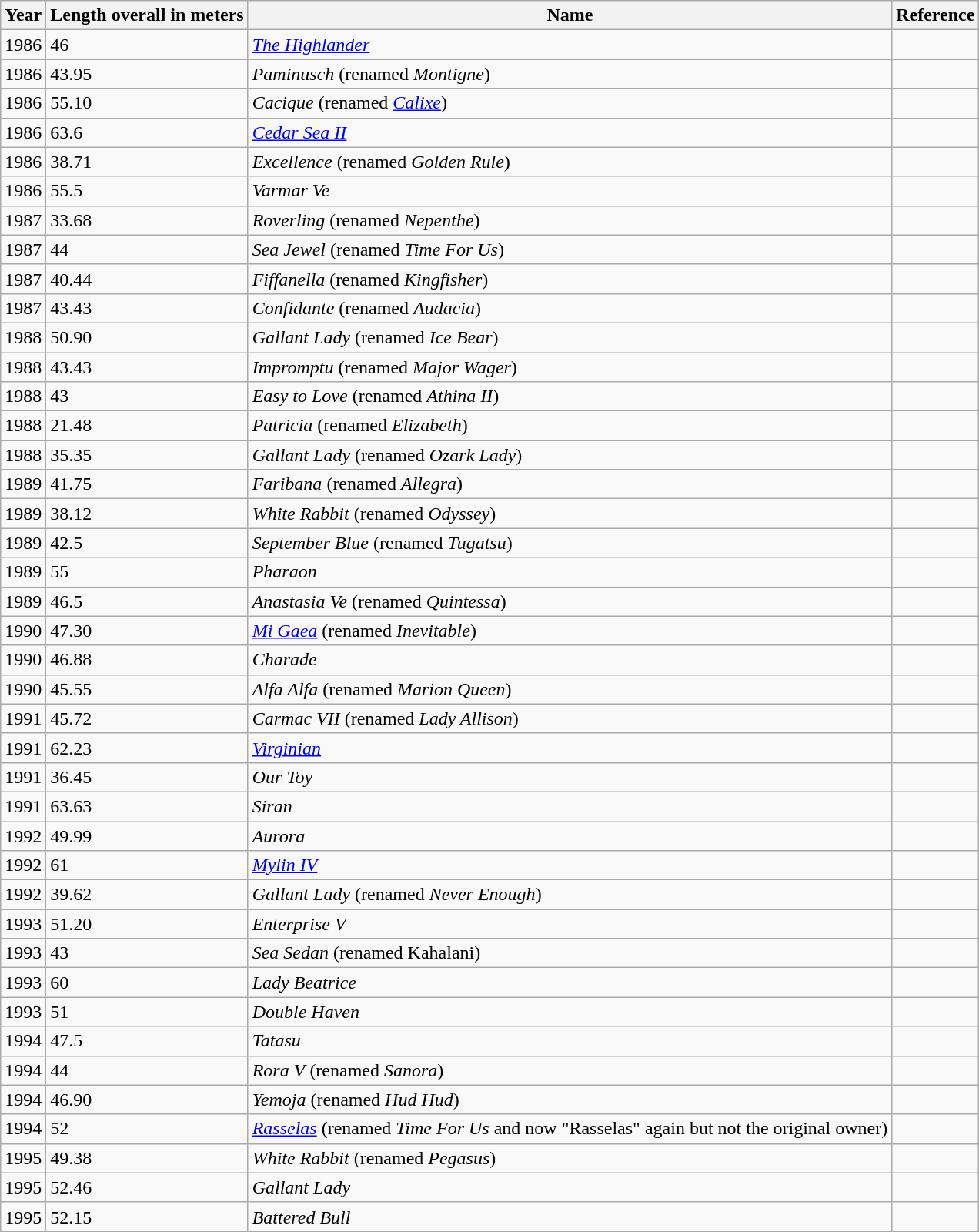<table class="wikitable sortable">
<tr>
<th>Year</th>
<th>Length overall in meters</th>
<th>Name</th>
<th>Reference</th>
</tr>
<tr>
<td>1986</td>
<td>46</td>
<td><em><a href='#'>The Highlander</a></em></td>
<td></td>
</tr>
<tr>
<td>1986</td>
<td>43.95</td>
<td><em>Paminusch</em> (renamed <em>Montigne</em>)</td>
<td></td>
</tr>
<tr>
<td>1986</td>
<td>55.10</td>
<td><em>Cacique</em> (renamed <em><a href='#'>Calixe</a></em>)</td>
<td></td>
</tr>
<tr>
<td>1986</td>
<td>63.6</td>
<td><em><a href='#'>Cedar Sea II</a></em></td>
<td></td>
</tr>
<tr>
<td>1986</td>
<td>38.71</td>
<td><em>Excellence</em> (renamed <em>Golden Rule</em>)</td>
<td></td>
</tr>
<tr>
<td>1986</td>
<td>55.5</td>
<td><em>Varmar Ve</em></td>
<td></td>
</tr>
<tr>
<td>1987</td>
<td>33.68</td>
<td><em>Roverling</em> (renamed <em>Nepenthe</em>)</td>
<td></td>
</tr>
<tr>
<td>1987</td>
<td>44</td>
<td><em>Sea Jewel</em> (renamed <em>Time For Us</em>)</td>
<td></td>
</tr>
<tr>
<td>1987</td>
<td>40.44</td>
<td><em>Fiffanella</em> (renamed <em>Kingfisher</em>)</td>
<td></td>
</tr>
<tr>
<td>1987</td>
<td>43.43</td>
<td><em>Confidante</em>  (renamed <em>Audacia</em>)</td>
<td></td>
</tr>
<tr>
<td>1988</td>
<td>50.90</td>
<td><em>Gallant Lady</em> (renamed <em>Ice Bear</em>)</td>
<td></td>
</tr>
<tr>
<td>1988</td>
<td>43.43</td>
<td><em>Impromptu</em> (renamed <em>Major Wager</em>)</td>
<td></td>
</tr>
<tr>
<td>1988</td>
<td>43</td>
<td><em>Easy to Love</em> (renamed <em>Athina II</em>)</td>
<td></td>
</tr>
<tr>
<td>1988</td>
<td>21.48</td>
<td><em>Patricia</em> (renamed <em>Elizabeth</em>)</td>
<td></td>
</tr>
<tr>
<td>1988</td>
<td>35.35</td>
<td><em>Gallant Lady</em> (renamed <em>Ozark Lady</em>)</td>
<td></td>
</tr>
<tr>
<td>1989</td>
<td>41.75</td>
<td><em>Faribana</em> (renamed <em>Allegra</em>)</td>
<td></td>
</tr>
<tr>
<td>1989</td>
<td>38.12</td>
<td><em>White Rabbit</em> (renamed <em>Odyssey</em>)</td>
<td></td>
</tr>
<tr>
<td>1989</td>
<td>42.5</td>
<td><em>September Blue</em> (renamed <em>Tugatsu</em>)</td>
<td></td>
</tr>
<tr>
<td>1989</td>
<td>55</td>
<td><em>Pharaon</em></td>
<td></td>
</tr>
<tr>
<td>1989</td>
<td>46.5</td>
<td><em>Anastasia Ve</em> (renamed <em>Quintessa</em>)</td>
<td></td>
</tr>
<tr>
<td>1990</td>
<td>47.30</td>
<td><em><a href='#'>Mi Gaea</a></em> (renamed <em>Inevitable</em>)</td>
<td></td>
</tr>
<tr>
<td>1990</td>
<td>46.88</td>
<td><em>Charade</em></td>
<td></td>
</tr>
<tr>
<td>1990</td>
<td>45.55</td>
<td><em>Alfa Alfa</em> (renamed <em>Marion Queen</em>)</td>
<td></td>
</tr>
<tr>
<td>1991</td>
<td>45.72</td>
<td><em>Carmac VII</em> (renamed <em>Lady Allison</em>)</td>
<td></td>
</tr>
<tr>
<td>1991</td>
<td>62.23</td>
<td><em><a href='#'>Virginian</a></em></td>
<td></td>
</tr>
<tr>
<td>1991</td>
<td>36.45</td>
<td><em>Our Toy</em></td>
<td></td>
</tr>
<tr>
<td>1991</td>
<td>63.63</td>
<td><em>Siran</em></td>
<td></td>
</tr>
<tr>
<td>1992</td>
<td>49.99</td>
<td><em>Aurora</em></td>
<td></td>
</tr>
<tr>
<td>1992</td>
<td>61</td>
<td><em><a href='#'>Mylin IV</a></em></td>
<td></td>
</tr>
<tr>
<td>1992</td>
<td>39.62</td>
<td><em>Gallant Lady</em> (renamed <em>Never Enough</em>)</td>
<td></td>
</tr>
<tr>
<td>1993</td>
<td>51.20</td>
<td><em>Enterprise V</em></td>
<td></td>
</tr>
<tr>
<td>1993</td>
<td>43</td>
<td><em>Sea Sedan</em> (renamed Kahalani)</td>
<td></td>
</tr>
<tr>
<td>1993</td>
<td>60</td>
<td><em>Lady Beatrice</em></td>
<td></td>
</tr>
<tr>
<td>1993</td>
<td>51</td>
<td><em>Double Haven</em></td>
<td></td>
</tr>
<tr>
<td>1994</td>
<td>47.5</td>
<td><em>Tatasu</em></td>
<td></td>
</tr>
<tr>
<td>1994</td>
<td>44</td>
<td><em>Rora V</em> (renamed <em>Sanora</em>)</td>
<td></td>
</tr>
<tr>
<td>1994</td>
<td>46.90</td>
<td><em>Yemoja</em> (renamed <em>Hud Hud</em>)</td>
<td></td>
</tr>
<tr>
<td>1994</td>
<td>52</td>
<td><em><a href='#'>Rasselas</a></em> (renamed <em>Time For Us</em> and now "Rasselas" again but not the original owner)</td>
<td></td>
</tr>
<tr>
<td>1995</td>
<td>49.38</td>
<td><em>White Rabbit</em> (renamed <em>Pegasus</em>)</td>
<td></td>
</tr>
<tr>
<td>1995</td>
<td>52.46</td>
<td><em>Gallant Lady</em></td>
<td></td>
</tr>
<tr>
<td>1995</td>
<td>52.15</td>
<td><em>Battered Bull</em></td>
<td></td>
</tr>
</table>
